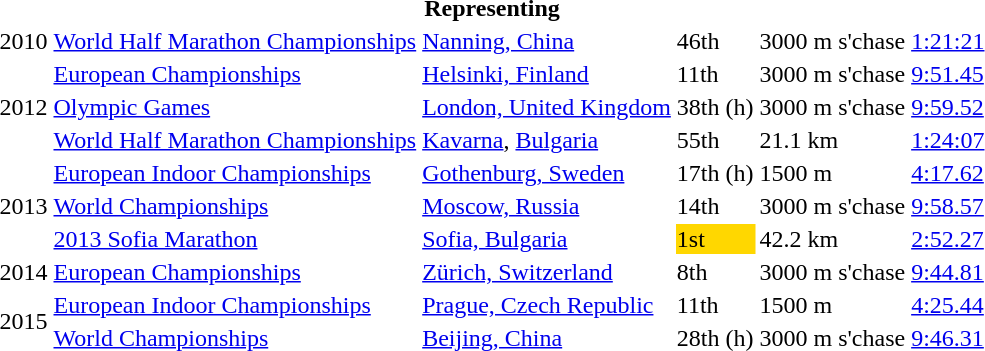<table>
<tr>
<th colspan="6">Representing </th>
</tr>
<tr>
<td>2010</td>
<td><a href='#'>World Half Marathon Championships</a></td>
<td><a href='#'>Nanning, China</a></td>
<td>46th</td>
<td>3000 m s'chase</td>
<td><a href='#'>1:21:21</a></td>
</tr>
<tr>
<td rowspan=3>2012</td>
<td><a href='#'>European Championships</a></td>
<td><a href='#'>Helsinki, Finland</a></td>
<td>11th</td>
<td>3000 m s'chase</td>
<td><a href='#'>9:51.45</a></td>
</tr>
<tr>
<td><a href='#'>Olympic Games</a></td>
<td><a href='#'>London, United Kingdom</a></td>
<td>38th (h)</td>
<td>3000 m s'chase</td>
<td><a href='#'>9:59.52</a></td>
</tr>
<tr>
<td><a href='#'>World Half Marathon Championships</a></td>
<td><a href='#'>Kavarna</a>, <a href='#'>Bulgaria</a></td>
<td>55th</td>
<td>21.1 km</td>
<td><a href='#'>1:24:07</a></td>
</tr>
<tr>
<td rowspan=3>2013</td>
<td><a href='#'>European Indoor Championships</a></td>
<td><a href='#'>Gothenburg, Sweden</a></td>
<td>17th (h)</td>
<td>1500 m</td>
<td><a href='#'>4:17.62</a></td>
</tr>
<tr>
<td><a href='#'>World Championships</a></td>
<td><a href='#'>Moscow, Russia</a></td>
<td>14th</td>
<td>3000 m s'chase</td>
<td><a href='#'>9:58.57</a></td>
</tr>
<tr>
<td><a href='#'>2013 Sofia Marathon</a></td>
<td><a href='#'>Sofia, Bulgaria</a></td>
<td bgcolor=gold>1st</td>
<td>42.2 km</td>
<td><a href='#'>2:52.27</a></td>
</tr>
<tr>
<td>2014</td>
<td><a href='#'>European Championships</a></td>
<td><a href='#'>Zürich, Switzerland</a></td>
<td>8th</td>
<td>3000 m s'chase</td>
<td><a href='#'>9:44.81</a></td>
</tr>
<tr>
<td rowspan=2>2015</td>
<td><a href='#'>European Indoor Championships</a></td>
<td><a href='#'>Prague, Czech Republic</a></td>
<td>11th</td>
<td>1500 m</td>
<td><a href='#'>4:25.44</a></td>
</tr>
<tr>
<td><a href='#'>World Championships</a></td>
<td><a href='#'>Beijing, China</a></td>
<td>28th (h)</td>
<td>3000 m s'chase</td>
<td><a href='#'>9:46.31</a></td>
</tr>
</table>
